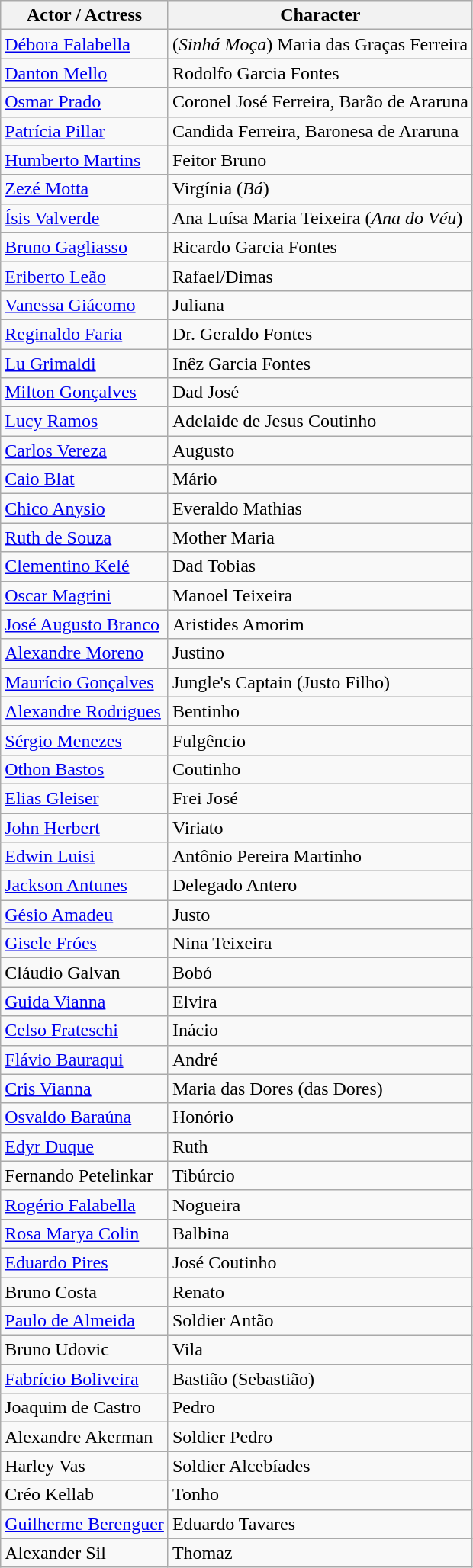<table class="wikitable">
<tr>
<th>Actor / Actress</th>
<th>Character</th>
</tr>
<tr>
<td><a href='#'>Débora Falabella</a></td>
<td>(<em>Sinhá Moça</em>) Maria das Graças Ferreira</td>
</tr>
<tr>
<td><a href='#'>Danton Mello</a></td>
<td>Rodolfo Garcia Fontes</td>
</tr>
<tr>
<td><a href='#'>Osmar Prado</a></td>
<td>Coronel José Ferreira, Barão de Araruna</td>
</tr>
<tr>
<td><a href='#'>Patrícia Pillar</a></td>
<td>Candida Ferreira, Baronesa de Araruna</td>
</tr>
<tr>
<td><a href='#'>Humberto Martins</a></td>
<td>Feitor Bruno</td>
</tr>
<tr>
<td><a href='#'>Zezé Motta</a></td>
<td>Virgínia (<em>Bá</em>)</td>
</tr>
<tr>
<td><a href='#'>Ísis Valverde</a></td>
<td>Ana Luísa Maria Teixeira (<em>Ana do Véu</em>)</td>
</tr>
<tr>
<td><a href='#'>Bruno Gagliasso</a></td>
<td>Ricardo Garcia Fontes</td>
</tr>
<tr>
<td><a href='#'>Eriberto Leão</a></td>
<td>Rafael/Dimas</td>
</tr>
<tr>
<td><a href='#'>Vanessa Giácomo</a></td>
<td>Juliana</td>
</tr>
<tr>
<td><a href='#'>Reginaldo Faria</a></td>
<td>Dr. Geraldo Fontes</td>
</tr>
<tr>
<td><a href='#'>Lu Grimaldi</a></td>
<td>Inêz Garcia Fontes</td>
</tr>
<tr>
<td><a href='#'>Milton Gonçalves</a></td>
<td>Dad José</td>
</tr>
<tr>
<td><a href='#'>Lucy Ramos</a></td>
<td>Adelaide de Jesus Coutinho</td>
</tr>
<tr>
<td><a href='#'>Carlos Vereza</a></td>
<td>Augusto</td>
</tr>
<tr>
<td><a href='#'>Caio Blat</a></td>
<td>Mário</td>
</tr>
<tr>
<td><a href='#'>Chico Anysio</a></td>
<td>Everaldo Mathias</td>
</tr>
<tr>
<td><a href='#'>Ruth de Souza</a></td>
<td>Mother Maria</td>
</tr>
<tr>
<td><a href='#'>Clementino Kelé</a></td>
<td>Dad Tobias</td>
</tr>
<tr>
<td><a href='#'>Oscar Magrini</a></td>
<td>Manoel Teixeira</td>
</tr>
<tr>
<td><a href='#'>José Augusto Branco</a></td>
<td>Aristides Amorim</td>
</tr>
<tr>
<td><a href='#'>Alexandre Moreno</a></td>
<td>Justino</td>
</tr>
<tr>
<td><a href='#'>Maurício Gonçalves</a></td>
<td>Jungle's Captain (Justo Filho)</td>
</tr>
<tr>
<td><a href='#'>Alexandre Rodrigues</a></td>
<td>Bentinho</td>
</tr>
<tr>
<td><a href='#'>Sérgio Menezes</a></td>
<td>Fulgêncio</td>
</tr>
<tr>
<td><a href='#'>Othon Bastos</a></td>
<td>Coutinho</td>
</tr>
<tr>
<td><a href='#'>Elias Gleiser</a></td>
<td>Frei José</td>
</tr>
<tr>
<td><a href='#'>John Herbert</a></td>
<td>Viriato</td>
</tr>
<tr>
<td><a href='#'>Edwin Luisi</a></td>
<td>Antônio Pereira Martinho</td>
</tr>
<tr>
<td><a href='#'>Jackson Antunes</a></td>
<td>Delegado Antero</td>
</tr>
<tr>
<td><a href='#'>Gésio Amadeu</a></td>
<td>Justo</td>
</tr>
<tr>
<td><a href='#'>Gisele Fróes</a></td>
<td>Nina Teixeira</td>
</tr>
<tr>
<td>Cláudio Galvan</td>
<td>Bobó</td>
</tr>
<tr>
<td><a href='#'>Guida Vianna</a></td>
<td>Elvira</td>
</tr>
<tr>
<td><a href='#'>Celso Frateschi</a></td>
<td>Inácio</td>
</tr>
<tr>
<td><a href='#'>Flávio Bauraqui</a></td>
<td>André</td>
</tr>
<tr>
<td><a href='#'>Cris Vianna</a></td>
<td>Maria das Dores (das Dores)</td>
</tr>
<tr>
<td><a href='#'>Osvaldo Baraúna</a></td>
<td>Honório</td>
</tr>
<tr>
<td><a href='#'>Edyr Duque</a></td>
<td>Ruth</td>
</tr>
<tr>
<td>Fernando Petelinkar</td>
<td>Tibúrcio</td>
</tr>
<tr>
<td><a href='#'>Rogério Falabella</a></td>
<td>Nogueira</td>
</tr>
<tr>
<td><a href='#'>Rosa Marya Colin</a></td>
<td>Balbina</td>
</tr>
<tr>
<td><a href='#'>Eduardo Pires</a></td>
<td>José Coutinho</td>
</tr>
<tr>
<td>Bruno Costa</td>
<td>Renato</td>
</tr>
<tr>
<td><a href='#'>Paulo de Almeida</a></td>
<td>Soldier Antão</td>
</tr>
<tr>
<td>Bruno Udovic</td>
<td>Vila</td>
</tr>
<tr>
<td><a href='#'>Fabrício Boliveira</a></td>
<td>Bastião (Sebastião)</td>
</tr>
<tr>
<td>Joaquim de Castro</td>
<td>Pedro</td>
</tr>
<tr>
<td>Alexandre Akerman</td>
<td>Soldier Pedro</td>
</tr>
<tr>
<td>Harley Vas</td>
<td>Soldier Alcebíades</td>
</tr>
<tr>
<td>Créo Kellab</td>
<td>Tonho</td>
</tr>
<tr>
<td><a href='#'>Guilherme Berenguer</a></td>
<td>Eduardo Tavares</td>
</tr>
<tr>
<td>Alexander Sil</td>
<td>Thomaz</td>
</tr>
</table>
